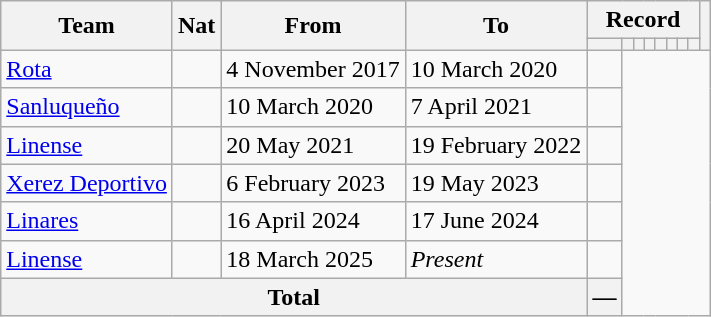<table class="wikitable" style="text-align: center">
<tr>
<th rowspan="2">Team</th>
<th rowspan="2">Nat</th>
<th rowspan="2">From</th>
<th rowspan="2">To</th>
<th colspan="8">Record</th>
<th rowspan=2></th>
</tr>
<tr>
<th></th>
<th></th>
<th></th>
<th></th>
<th></th>
<th></th>
<th></th>
<th></th>
</tr>
<tr>
<td align=left><a href='#'>Rota</a></td>
<td></td>
<td align=left>4 November 2017</td>
<td align=left>10 March 2020<br></td>
<td></td>
</tr>
<tr>
<td align=left><a href='#'>Sanluqueño</a></td>
<td></td>
<td align=left>10 March 2020</td>
<td align=left>7 April 2021<br></td>
<td></td>
</tr>
<tr>
<td align=left><a href='#'>Linense</a></td>
<td></td>
<td align=left>20 May 2021</td>
<td align=left>19 February 2022<br></td>
<td></td>
</tr>
<tr>
<td align=left><a href='#'>Xerez Deportivo</a></td>
<td></td>
<td align=left>6 February 2023</td>
<td align=left>19 May 2023<br></td>
<td></td>
</tr>
<tr>
<td align=left><a href='#'>Linares</a></td>
<td></td>
<td align=left>16 April 2024</td>
<td align=left>17 June 2024<br></td>
<td></td>
</tr>
<tr>
<td align=left><a href='#'>Linense</a></td>
<td></td>
<td align=left>18 March 2025</td>
<td align=left><em>Present</em><br></td>
<td></td>
</tr>
<tr>
<th colspan="4">Total<br></th>
<th>—</th>
</tr>
</table>
